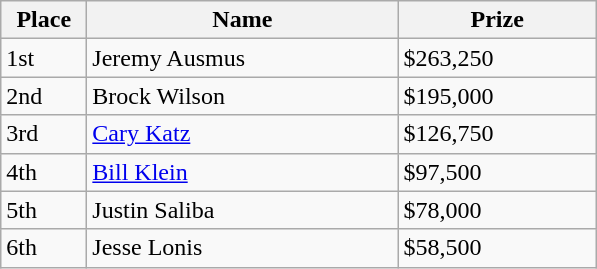<table class="wikitable">
<tr>
<th width="50">Place</th>
<th width="200">Name</th>
<th width="125">Prize</th>
</tr>
<tr>
<td>1st</td>
<td> Jeremy Ausmus</td>
<td>$263,250</td>
</tr>
<tr>
<td>2nd</td>
<td> Brock Wilson</td>
<td>$195,000</td>
</tr>
<tr>
<td>3rd</td>
<td> <a href='#'>Cary Katz</a></td>
<td>$126,750</td>
</tr>
<tr>
<td>4th</td>
<td> <a href='#'>Bill Klein</a></td>
<td>$97,500</td>
</tr>
<tr>
<td>5th</td>
<td> Justin Saliba</td>
<td>$78,000</td>
</tr>
<tr>
<td>6th</td>
<td> Jesse Lonis</td>
<td>$58,500</td>
</tr>
</table>
